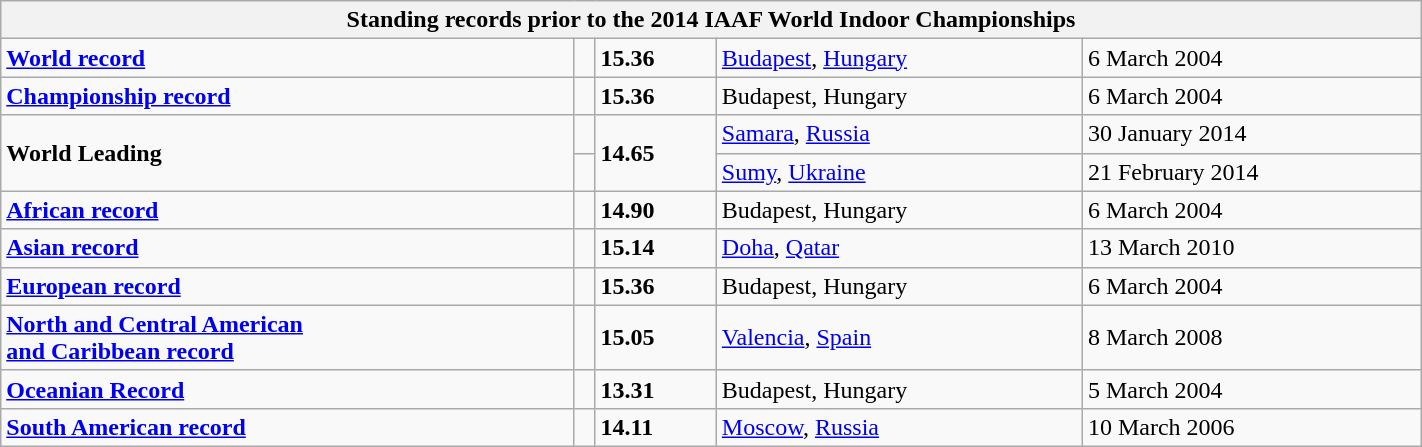<table class="wikitable" width=75%>
<tr>
<th colspan="5">Standing records prior to the 2014 IAAF World Indoor Championships</th>
</tr>
<tr>
<td><strong><a href='#'>World record</a></strong></td>
<td></td>
<td><strong>15.36</strong></td>
<td><a href='#'>Budapest</a>, <a href='#'>Hungary</a></td>
<td>6 March 2004</td>
</tr>
<tr>
<td><strong><a href='#'>Championship record</a></strong></td>
<td></td>
<td><strong>15.36</strong></td>
<td>Budapest, Hungary</td>
<td>6 March 2004</td>
</tr>
<tr>
<td rowspan="2"><strong>World Leading</strong></td>
<td></td>
<td rowspan="2"><strong>14.65</strong></td>
<td><a href='#'>Samara</a>, <a href='#'>Russia</a></td>
<td>30 January 2014</td>
</tr>
<tr>
<td></td>
<td><a href='#'>Sumy</a>, <a href='#'>Ukraine</a></td>
<td>21 February 2014</td>
</tr>
<tr>
<td><strong><a href='#'>African record</a></strong></td>
<td></td>
<td><strong>14.90</strong></td>
<td>Budapest, Hungary</td>
<td>6 March 2004</td>
</tr>
<tr>
<td><strong><a href='#'>Asian record</a></strong></td>
<td></td>
<td><strong>15.14</strong></td>
<td><a href='#'>Doha</a>, <a href='#'>Qatar</a></td>
<td>13 March 2010</td>
</tr>
<tr>
<td><strong><a href='#'>European record</a></strong></td>
<td></td>
<td><strong>15.36</strong></td>
<td>Budapest, Hungary</td>
<td>6 March 2004</td>
</tr>
<tr>
<td><strong><a href='#'>North and Central American <br>and Caribbean record</a></strong></td>
<td></td>
<td><strong>15.05 </strong></td>
<td><a href='#'>Valencia</a>, <a href='#'>Spain</a></td>
<td>8 March 2008</td>
</tr>
<tr>
<td><strong><a href='#'>Oceanian Record</a></strong></td>
<td></td>
<td><strong>13.31</strong></td>
<td>Budapest, Hungary</td>
<td>5 March 2004</td>
</tr>
<tr>
<td><strong><a href='#'>South American record</a></strong></td>
<td></td>
<td><strong>14.11</strong></td>
<td><a href='#'>Moscow</a>, <a href='#'>Russia</a></td>
<td>10 March 2006</td>
</tr>
</table>
